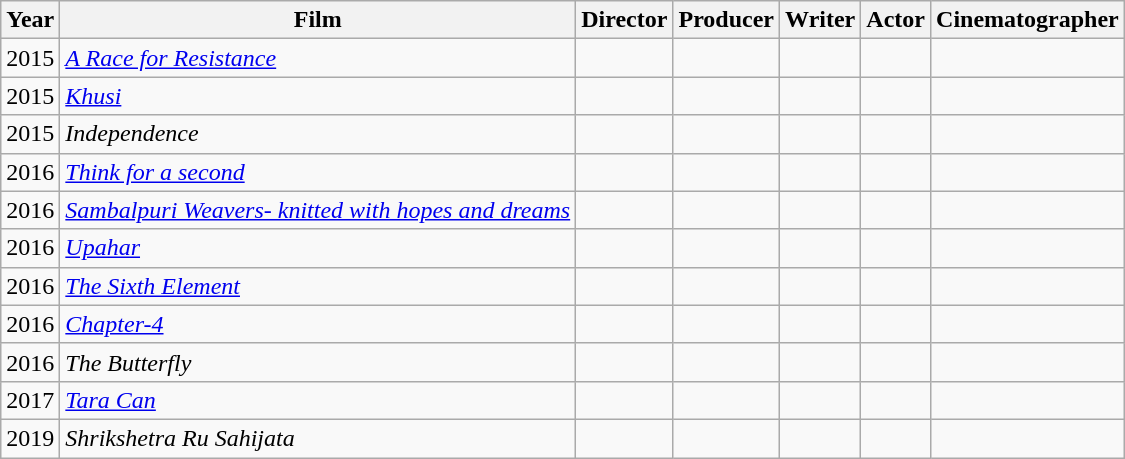<table class="wikitable sortable">
<tr>
<th>Year</th>
<th>Film</th>
<th>Director</th>
<th>Producer</th>
<th>Writer</th>
<th>Actor</th>
<th>Cinematographer</th>
</tr>
<tr>
<td style="text-align:center;">2015</td>
<td><em><a href='#'>A Race for Resistance</a></em></td>
<td></td>
<td></td>
<td></td>
<td></td>
<td></td>
</tr>
<tr>
<td style="text-align:center;">2015</td>
<td><em><a href='#'>Khusi</a></em></td>
<td></td>
<td></td>
<td></td>
<td></td>
<td></td>
</tr>
<tr>
<td style="text-align:center;">2015</td>
<td><em>Independence</em></td>
<td></td>
<td></td>
<td></td>
<td></td>
<td></td>
</tr>
<tr>
<td style="text-align:center;">2016</td>
<td><em><a href='#'>Think for a second</a></em></td>
<td></td>
<td></td>
<td></td>
<td></td>
<td></td>
</tr>
<tr>
<td style="text-align:center;">2016</td>
<td><em><a href='#'>Sambalpuri Weavers- knitted with hopes and dreams</a></em></td>
<td></td>
<td></td>
<td></td>
<td></td>
<td></td>
</tr>
<tr>
<td style="text-align:center;">2016</td>
<td><em><a href='#'>Upahar</a></em></td>
<td></td>
<td></td>
<td></td>
<td></td>
<td></td>
</tr>
<tr>
<td style="text-align:center;">2016</td>
<td><em><a href='#'>The Sixth Element</a></em></td>
<td></td>
<td></td>
<td></td>
<td></td>
<td></td>
</tr>
<tr>
<td style="text-align:center;">2016</td>
<td><em><a href='#'>Chapter-4</a></em></td>
<td></td>
<td></td>
<td></td>
<td></td>
<td></td>
</tr>
<tr>
<td style="text-align:center;">2016</td>
<td><em>The Butterfly</em></td>
<td></td>
<td></td>
<td></td>
<td></td>
<td></td>
</tr>
<tr>
<td style="text-align:center;">2017</td>
<td><em><a href='#'>Tara Can</a></em></td>
<td></td>
<td></td>
<td></td>
<td></td>
<td></td>
</tr>
<tr>
<td>2019</td>
<td><em>Shrikshetra Ru Sahijata</em></td>
<td></td>
<td></td>
<td></td>
<td></td>
</tr>
</table>
